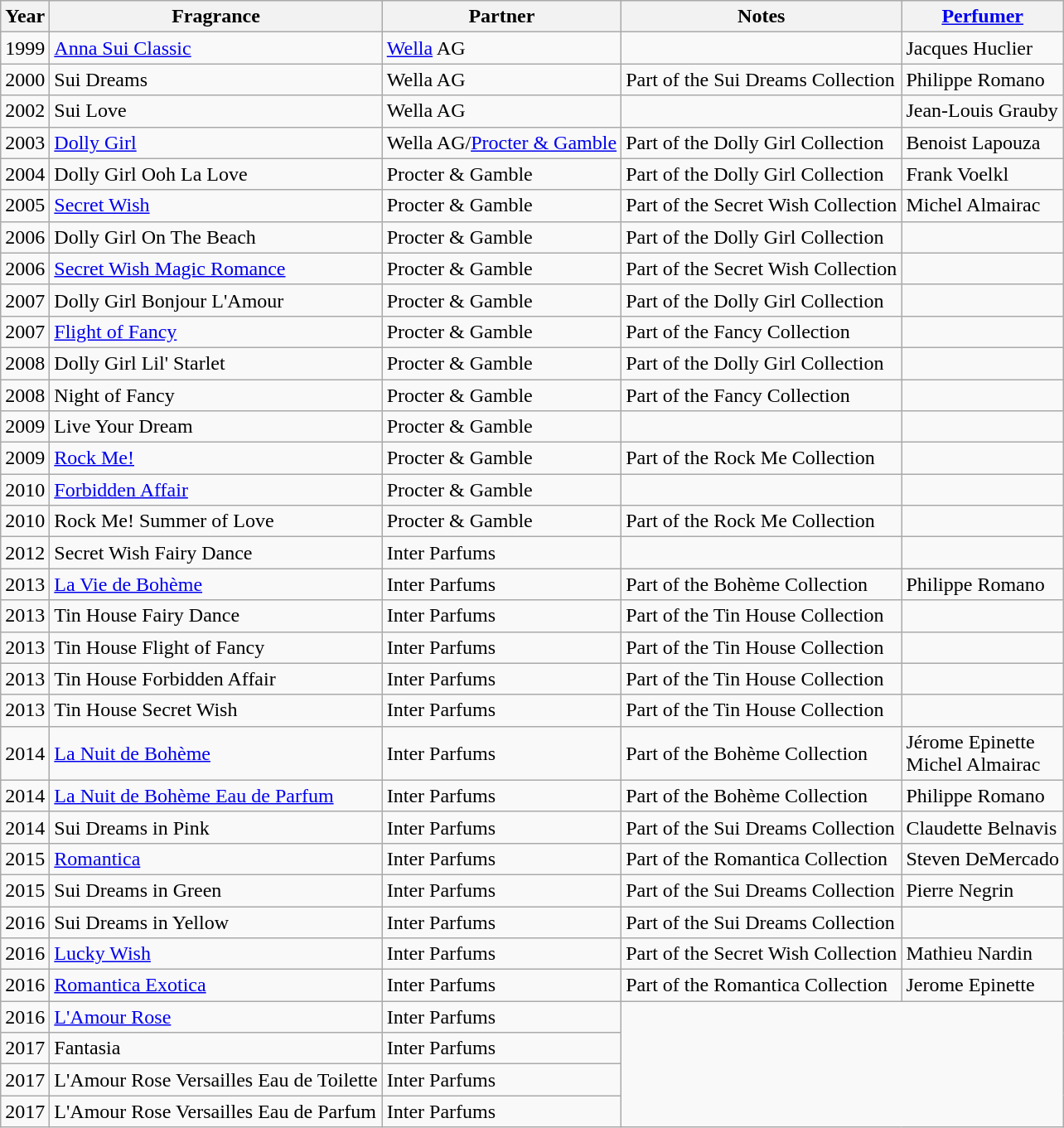<table class="wikitable collapsible collapsed">
<tr>
<th>Year</th>
<th>Fragrance</th>
<th>Partner</th>
<th class="unsortable">Notes</th>
<th><a href='#'>Perfumer</a></th>
</tr>
<tr>
<td>1999</td>
<td><a href='#'>Anna Sui Classic</a></td>
<td><a href='#'>Wella</a> AG</td>
<td></td>
<td>Jacques Huclier</td>
</tr>
<tr>
<td>2000</td>
<td>Sui Dreams</td>
<td>Wella AG</td>
<td>Part of the Sui Dreams Collection</td>
<td>Philippe Romano</td>
</tr>
<tr>
<td>2002</td>
<td>Sui Love</td>
<td>Wella AG</td>
<td></td>
<td>Jean-Louis Grauby</td>
</tr>
<tr>
<td>2003</td>
<td><a href='#'>Dolly Girl</a></td>
<td>Wella AG/<a href='#'>Procter & Gamble</a></td>
<td>Part of the Dolly Girl Collection</td>
<td>Benoist Lapouza</td>
</tr>
<tr>
<td>2004</td>
<td>Dolly Girl Ooh La Love</td>
<td>Procter & Gamble</td>
<td>Part of the Dolly Girl Collection</td>
<td>Frank Voelkl</td>
</tr>
<tr>
<td>2005</td>
<td><a href='#'>Secret Wish</a></td>
<td>Procter & Gamble</td>
<td>Part of the Secret Wish Collection</td>
<td>Michel Almairac</td>
</tr>
<tr>
<td>2006</td>
<td>Dolly Girl On The Beach</td>
<td>Procter & Gamble</td>
<td>Part of the Dolly Girl Collection</td>
<td></td>
</tr>
<tr>
<td>2006</td>
<td><a href='#'>Secret Wish Magic Romance</a></td>
<td>Procter & Gamble</td>
<td>Part of the Secret Wish Collection</td>
<td></td>
</tr>
<tr>
<td>2007</td>
<td>Dolly Girl Bonjour L'Amour</td>
<td>Procter & Gamble</td>
<td>Part of the Dolly Girl Collection</td>
<td></td>
</tr>
<tr>
<td>2007</td>
<td><a href='#'>Flight of Fancy</a></td>
<td>Procter & Gamble</td>
<td>Part of the Fancy Collection</td>
<td></td>
</tr>
<tr>
<td>2008</td>
<td>Dolly Girl Lil' Starlet</td>
<td>Procter & Gamble</td>
<td>Part of the Dolly Girl Collection</td>
<td></td>
</tr>
<tr>
<td>2008</td>
<td>Night of Fancy</td>
<td>Procter & Gamble</td>
<td>Part of the Fancy Collection</td>
<td></td>
</tr>
<tr>
<td>2009</td>
<td>Live Your Dream</td>
<td>Procter & Gamble</td>
<td></td>
<td></td>
</tr>
<tr>
<td>2009</td>
<td><a href='#'>Rock Me!</a></td>
<td>Procter & Gamble</td>
<td>Part of the Rock Me Collection</td>
<td></td>
</tr>
<tr>
<td>2010</td>
<td><a href='#'>Forbidden Affair</a></td>
<td>Procter & Gamble</td>
<td></td>
<td></td>
</tr>
<tr>
<td>2010</td>
<td>Rock Me! Summer of Love</td>
<td>Procter & Gamble</td>
<td>Part of the Rock Me Collection</td>
<td></td>
</tr>
<tr>
<td>2012</td>
<td>Secret Wish Fairy Dance</td>
<td>Inter Parfums</td>
<td></td>
<td></td>
</tr>
<tr>
<td>2013</td>
<td><a href='#'>La Vie de Bohème</a></td>
<td>Inter Parfums</td>
<td>Part of the Bohème Collection</td>
<td>Philippe Romano</td>
</tr>
<tr>
<td>2013</td>
<td>Tin House Fairy Dance</td>
<td>Inter Parfums</td>
<td>Part of the Tin House Collection</td>
<td></td>
</tr>
<tr>
<td>2013</td>
<td>Tin House Flight of Fancy</td>
<td>Inter Parfums</td>
<td>Part of the Tin House Collection</td>
<td></td>
</tr>
<tr>
<td>2013</td>
<td>Tin House Forbidden Affair</td>
<td>Inter Parfums</td>
<td>Part of the Tin House Collection</td>
<td></td>
</tr>
<tr>
<td>2013</td>
<td>Tin House Secret Wish</td>
<td>Inter Parfums</td>
<td>Part of the Tin House Collection</td>
<td></td>
</tr>
<tr>
<td>2014</td>
<td><a href='#'>La Nuit de Bohème</a></td>
<td>Inter Parfums</td>
<td>Part of the Bohème Collection</td>
<td>Jérome Epinette<br>Michel Almairac</td>
</tr>
<tr>
<td>2014</td>
<td><a href='#'>La Nuit de Bohème Eau de Parfum</a></td>
<td>Inter Parfums</td>
<td>Part of the Bohème Collection</td>
<td>Philippe Romano</td>
</tr>
<tr>
<td>2014</td>
<td>Sui Dreams in Pink</td>
<td>Inter Parfums</td>
<td>Part of the Sui Dreams Collection</td>
<td>Claudette Belnavis</td>
</tr>
<tr>
<td>2015</td>
<td><a href='#'>Romantica</a></td>
<td>Inter Parfums</td>
<td>Part of the Romantica Collection</td>
<td>Steven DeMercado</td>
</tr>
<tr>
<td>2015</td>
<td>Sui Dreams in Green</td>
<td>Inter Parfums</td>
<td>Part of the Sui Dreams Collection</td>
<td>Pierre Negrin</td>
</tr>
<tr>
<td>2016</td>
<td>Sui Dreams in Yellow</td>
<td>Inter Parfums</td>
<td>Part of the Sui Dreams Collection</td>
<td></td>
</tr>
<tr>
<td>2016</td>
<td><a href='#'>Lucky Wish</a></td>
<td>Inter Parfums</td>
<td>Part of the Secret Wish Collection</td>
<td>Mathieu Nardin</td>
</tr>
<tr>
<td>2016</td>
<td><a href='#'>Romantica Exotica</a></td>
<td>Inter Parfums</td>
<td>Part of the Romantica Collection</td>
<td>Jerome Epinette</td>
</tr>
<tr>
<td>2016</td>
<td><a href='#'>L'Amour Rose</a></td>
<td>Inter Parfums</td>
</tr>
<tr>
<td>2017</td>
<td>Fantasia</td>
<td>Inter Parfums</td>
</tr>
<tr>
<td>2017</td>
<td>L'Amour Rose Versailles Eau de Toilette</td>
<td>Inter Parfums</td>
</tr>
<tr>
<td>2017</td>
<td>L'Amour Rose Versailles Eau de Parfum</td>
<td>Inter Parfums</td>
</tr>
</table>
